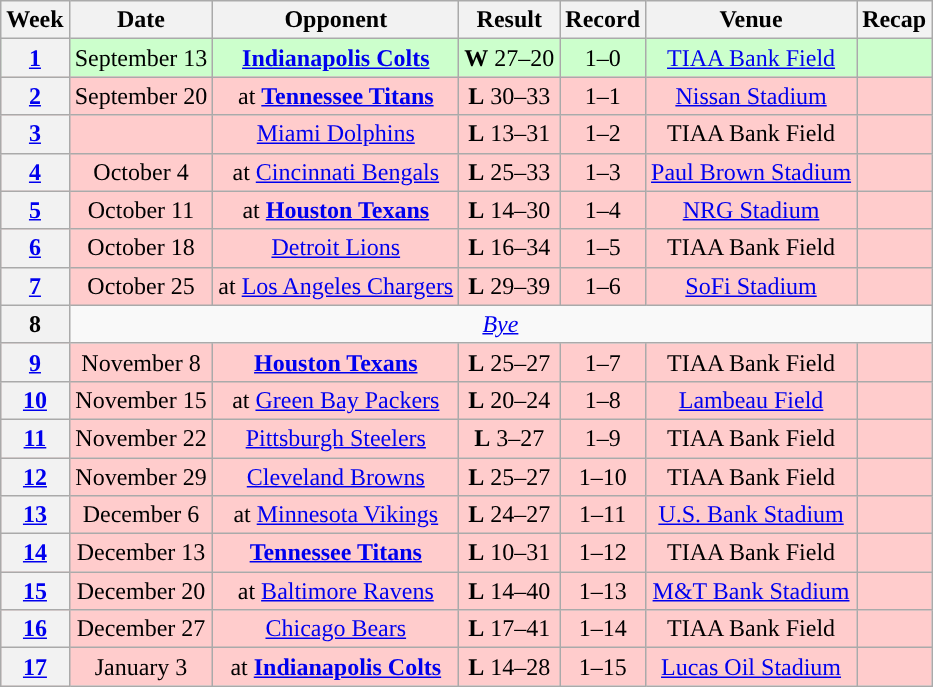<table class="wikitable" style="text-align:center">
<tr>
<th>Week</th>
<th>Date</th>
<th>Opponent</th>
<th>Result</th>
<th>Record</th>
<th>Venue</th>
<th>Recap</th>
</tr>
<tr style="background:#cfc">
<th><a href='#'>1</a></th>
<td>September 13</td>
<td><strong><a href='#'>Indianapolis Colts</a></strong></td>
<td><strong>W</strong> 27–20</td>
<td>1–0</td>
<td><a href='#'>TIAA Bank Field</a></td>
<td></td>
</tr>
<tr style="background:#fcc">
<th><a href='#'>2</a></th>
<td>September 20</td>
<td>at <strong><a href='#'>Tennessee Titans</a></strong></td>
<td><strong>L</strong> 30–33</td>
<td>1–1</td>
<td><a href='#'>Nissan Stadium</a></td>
<td></td>
</tr>
<tr style="background:#fcc">
<th><a href='#'>3</a></th>
<td></td>
<td><a href='#'>Miami Dolphins</a></td>
<td><strong>L</strong> 13–31</td>
<td>1–2</td>
<td>TIAA Bank Field</td>
<td></td>
</tr>
<tr style="background:#fcc">
<th><a href='#'>4</a></th>
<td>October 4</td>
<td>at <a href='#'>Cincinnati Bengals</a></td>
<td><strong>L</strong> 25–33</td>
<td>1–3</td>
<td><a href='#'>Paul Brown Stadium</a></td>
<td></td>
</tr>
<tr style="background:#fcc">
<th><a href='#'>5</a></th>
<td>October 11</td>
<td>at <strong><a href='#'>Houston Texans</a></strong></td>
<td><strong>L</strong> 14–30</td>
<td>1–4</td>
<td><a href='#'>NRG Stadium</a></td>
<td></td>
</tr>
<tr style="background:#fcc">
<th><a href='#'>6</a></th>
<td>October 18</td>
<td><a href='#'>Detroit Lions</a></td>
<td><strong>L</strong> 16–34</td>
<td>1–5</td>
<td>TIAA Bank Field</td>
<td></td>
</tr>
<tr style="background:#fcc">
<th><a href='#'>7</a></th>
<td>October 25</td>
<td>at <a href='#'>Los Angeles Chargers</a></td>
<td><strong>L</strong> 29–39</td>
<td>1–6</td>
<td><a href='#'>SoFi Stadium</a></td>
<td></td>
</tr>
<tr>
<th>8</th>
<td colspan="6"><em><a href='#'>Bye</a></em></td>
</tr>
<tr style="background:#fcc">
<th><a href='#'>9</a></th>
<td>November 8</td>
<td><strong><a href='#'>Houston Texans</a></strong></td>
<td><strong>L</strong> 25–27</td>
<td>1–7</td>
<td>TIAA Bank Field</td>
<td></td>
</tr>
<tr style="background:#fcc">
<th><a href='#'>10</a></th>
<td>November 15</td>
<td>at <a href='#'>Green Bay Packers</a></td>
<td><strong>L</strong> 20–24</td>
<td>1–8</td>
<td><a href='#'>Lambeau Field</a></td>
<td></td>
</tr>
<tr style="background:#fcc">
<th><a href='#'>11</a></th>
<td>November 22</td>
<td><a href='#'>Pittsburgh Steelers</a></td>
<td><strong>L</strong> 3–27</td>
<td>1–9</td>
<td>TIAA Bank Field</td>
<td></td>
</tr>
<tr style="background:#fcc">
<th><a href='#'>12</a></th>
<td>November 29</td>
<td><a href='#'>Cleveland Browns</a></td>
<td><strong>L</strong> 25–27</td>
<td>1–10</td>
<td>TIAA Bank Field</td>
<td></td>
</tr>
<tr style="background:#fcc">
<th><a href='#'>13</a></th>
<td>December 6</td>
<td>at <a href='#'>Minnesota Vikings</a></td>
<td><strong>L</strong> 24–27 </td>
<td>1–11</td>
<td><a href='#'>U.S. Bank Stadium</a></td>
<td></td>
</tr>
<tr style="background:#fcc">
<th><a href='#'>14</a></th>
<td>December 13</td>
<td><strong><a href='#'>Tennessee Titans</a></strong></td>
<td><strong>L</strong> 10–31</td>
<td>1–12</td>
<td>TIAA Bank Field</td>
<td></td>
</tr>
<tr style="background:#fcc">
<th><a href='#'>15</a></th>
<td>December 20</td>
<td>at <a href='#'>Baltimore Ravens</a></td>
<td><strong>L</strong> 14–40</td>
<td>1–13</td>
<td><a href='#'>M&T Bank Stadium</a></td>
<td></td>
</tr>
<tr style="background:#fcc">
<th><a href='#'>16</a></th>
<td>December 27</td>
<td><a href='#'>Chicago Bears</a></td>
<td><strong>L</strong> 17–41</td>
<td>1–14</td>
<td>TIAA Bank Field</td>
<td></td>
</tr>
<tr style="background:#fcc">
<th><a href='#'>17</a></th>
<td>January 3</td>
<td>at <strong><a href='#'>Indianapolis Colts</a></strong></td>
<td><strong>L</strong> 14–28</td>
<td>1–15</td>
<td><a href='#'>Lucas Oil Stadium</a></td>
<td></td>
</tr>
</table>
